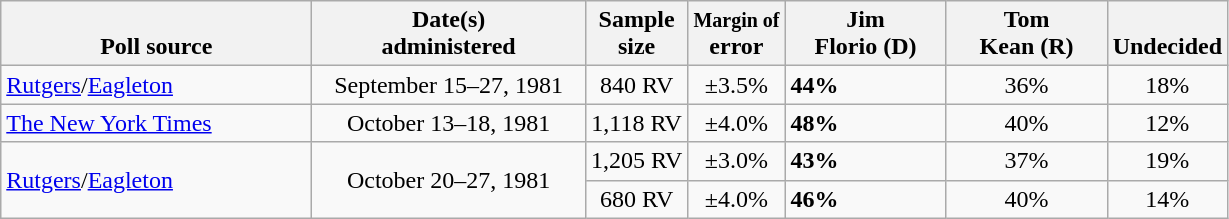<table class="wikitable">
<tr valign= bottom>
<th style="width:200px;">Poll source</th>
<th style="width:175px;">Date(s)<br>administered</th>
<th class=small>Sample<br>size</th>
<th><small>Margin of</small><br>error</th>
<th style="width:100px;">Jim<br>Florio (D)</th>
<th style="width:100px;">Tom<br>Kean (R)</th>
<th style="width:40px;">Undecided</th>
</tr>
<tr>
<td><a href='#'>Rutgers</a>/<a href='#'>Eagleton</a></td>
<td align=center>September 15–27, 1981</td>
<td align=center>840 RV</td>
<td align=center>±3.5%</td>
<td><strong>44%</strong></td>
<td align=center>36%</td>
<td align=center>18%</td>
</tr>
<tr>
<td><a href='#'>The New York Times</a></td>
<td align=center>October 13–18, 1981</td>
<td align=center>1,118 RV</td>
<td align=center>±4.0%</td>
<td><strong>48%</strong></td>
<td align=center>40%</td>
<td align=center>12%</td>
</tr>
<tr>
<td rowspan="2"><a href='#'>Rutgers</a>/<a href='#'>Eagleton</a></td>
<td rowspan="2" align=center>October 20–27, 1981</td>
<td align=center>1,205 RV</td>
<td align=center>±3.0%</td>
<td><strong>43%</strong></td>
<td align=center>37%</td>
<td align=center>19%</td>
</tr>
<tr>
<td align=center>680 RV</td>
<td align=center>±4.0%</td>
<td><strong>46%</strong></td>
<td align=center>40%</td>
<td align=center>14%</td>
</tr>
</table>
